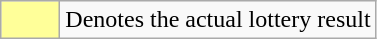<table class="wikitable">
<tr>
<td style="background:#ff9; width:2em; text-align:center;"></td>
<td style="text-align:left">Denotes the actual lottery result</td>
</tr>
</table>
